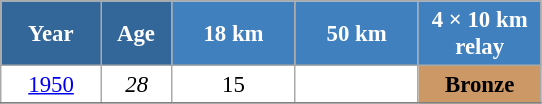<table class="wikitable" style="font-size:95%; text-align:center; border:grey solid 1px; border-collapse:collapse; background:#ffffff;">
<tr>
<th style="background-color:#369; color:white; width:60px;"> Year </th>
<th style="background-color:#369; color:white; width:40px;"> Age </th>
<th style="background-color:#4180be; color:white; width:75px;"> 18 km </th>
<th style="background-color:#4180be; color:white; width:75px;"> 50 km </th>
<th style="background-color:#4180be; color:white; width:75px;"> 4 × 10 km <br> relay </th>
</tr>
<tr>
<td><a href='#'>1950</a></td>
<td><em>28</em></td>
<td>15</td>
<td></td>
<td bgcolor="cc9966"><strong>Bronze</strong></td>
</tr>
<tr>
</tr>
</table>
